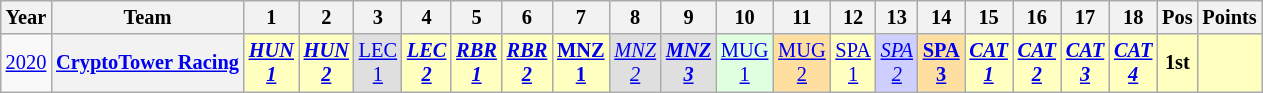<table class="wikitable" style="text-align:center; font-size:85%">
<tr>
<th>Year</th>
<th>Team</th>
<th>1</th>
<th>2</th>
<th>3</th>
<th>4</th>
<th>5</th>
<th>6</th>
<th>7</th>
<th>8</th>
<th>9</th>
<th>10</th>
<th>11</th>
<th>12</th>
<th>13</th>
<th>14</th>
<th>15</th>
<th>16</th>
<th>17</th>
<th>18</th>
<th>Pos</th>
<th>Points</th>
</tr>
<tr>
<td><a href='#'>2020</a></td>
<th nowrap><a href='#'>CryptoTower Racing</a></th>
<td style="background:#FFFFBF"><strong><em><a href='#'>HUN<br>1</a></em></strong><br></td>
<td style="background:#FFFFBF"><strong><em><a href='#'>HUN<br>2</a></em></strong><br></td>
<td style="background:#DFDFDF"><a href='#'>LEC<br>1</a><br></td>
<td style="background:#FFFFBF"><strong><em><a href='#'>LEC<br>2</a></em></strong><br></td>
<td style="background:#FFFFBF"><strong><em><a href='#'>RBR<br>1</a></em></strong><br></td>
<td style="background:#FFFFBF"><strong><em><a href='#'>RBR<br>2</a></em></strong><br></td>
<td style="background:#FFFFBF"><strong><a href='#'>MNZ<br>1</a></strong><br></td>
<td style="background:#DFDFDF"><em><a href='#'>MNZ<br>2</a></em><br></td>
<td style="background:#DFDFDF"><strong><em><a href='#'>MNZ<br>3</a></em></strong><br></td>
<td style="background:#DFFFDF"><a href='#'>MUG<br>1</a><br></td>
<td style="background:#FFDF9F"><a href='#'>MUG<br>2</a><br></td>
<td style="background:#FFFFBF"><a href='#'>SPA<br>1</a><br></td>
<td style="background:#CFCFFF"><em><a href='#'>SPA<br>2</a></em><br></td>
<td style="background:#FFDF9F"><strong><a href='#'>SPA<br>3</a></strong><br></td>
<td style="background:#FFFFBF"><strong><em><a href='#'>CAT<br>1</a></em></strong><br></td>
<td style="background:#FFFFBF"><strong><em><a href='#'>CAT<br>2</a></em></strong><br></td>
<td style="background:#FFFFBF"><strong><em><a href='#'>CAT<br>3</a></em></strong><br></td>
<td style="background:#FFFFBF"><strong><em><a href='#'>CAT<br>4</a></em></strong><br></td>
<th style="background:#FFFFBF">1st</th>
<th style="background:#FFFFBF"></th>
</tr>
</table>
